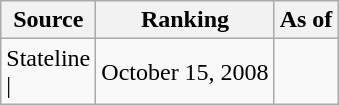<table class="wikitable" style="text-align:center">
<tr>
<th>Source</th>
<th>Ranking</th>
<th>As of</th>
</tr>
<tr>
<td align=left>Stateline<br>| </td>
<td>October 15, 2008</td>
</tr>
</table>
